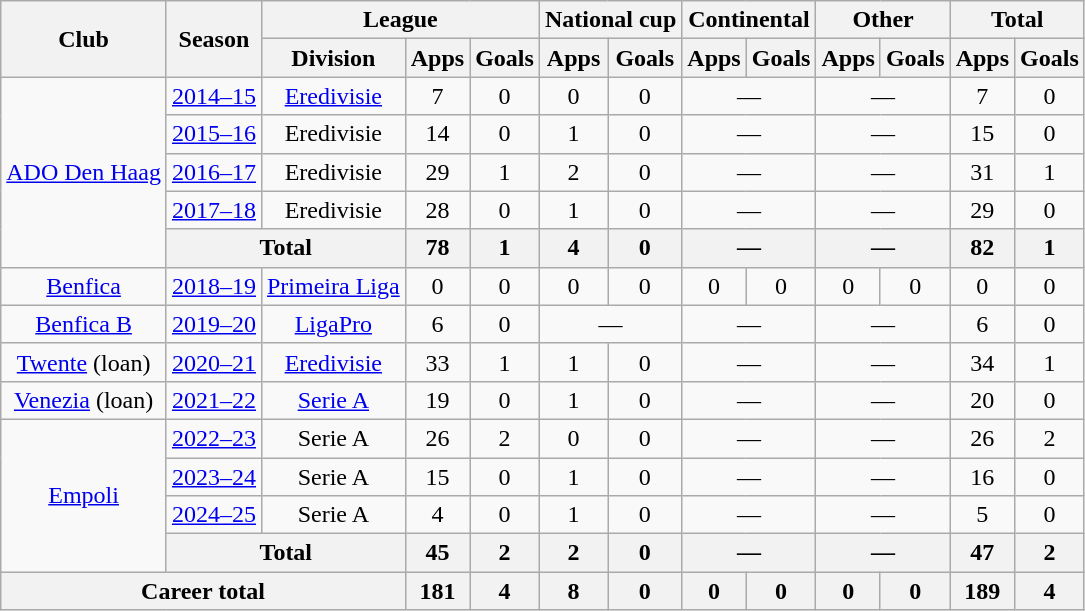<table class="wikitable" style="text-align: center">
<tr>
<th rowspan="2">Club</th>
<th rowspan="2">Season</th>
<th colspan="3">League</th>
<th colspan="2">National cup</th>
<th colspan="2">Continental</th>
<th colspan="2">Other</th>
<th colspan="2">Total</th>
</tr>
<tr>
<th>Division</th>
<th>Apps</th>
<th>Goals</th>
<th>Apps</th>
<th>Goals</th>
<th>Apps</th>
<th>Goals</th>
<th>Apps</th>
<th>Goals</th>
<th>Apps</th>
<th>Goals</th>
</tr>
<tr>
<td rowspan="5"><a href='#'>ADO Den Haag</a></td>
<td><a href='#'>2014–15</a></td>
<td><a href='#'>Eredivisie</a></td>
<td>7</td>
<td>0</td>
<td>0</td>
<td>0</td>
<td colspan="2">—</td>
<td colspan="2">—</td>
<td>7</td>
<td>0</td>
</tr>
<tr>
<td><a href='#'>2015–16</a></td>
<td>Eredivisie</td>
<td>14</td>
<td>0</td>
<td>1</td>
<td>0</td>
<td colspan="2">—</td>
<td colspan="2">—</td>
<td>15</td>
<td>0</td>
</tr>
<tr>
<td><a href='#'>2016–17</a></td>
<td>Eredivisie</td>
<td>29</td>
<td>1</td>
<td>2</td>
<td>0</td>
<td colspan="2">—</td>
<td colspan="2">—</td>
<td>31</td>
<td>1</td>
</tr>
<tr>
<td><a href='#'>2017–18</a></td>
<td>Eredivisie</td>
<td>28</td>
<td>0</td>
<td>1</td>
<td>0</td>
<td colspan="2">—</td>
<td colspan="2">—</td>
<td>29</td>
<td>0</td>
</tr>
<tr>
<th colspan="2">Total</th>
<th>78</th>
<th>1</th>
<th>4</th>
<th>0</th>
<th colspan="2">—</th>
<th colspan="2">—</th>
<th>82</th>
<th>1</th>
</tr>
<tr>
<td><a href='#'>Benfica</a></td>
<td><a href='#'>2018–19</a></td>
<td><a href='#'>Primeira Liga</a></td>
<td>0</td>
<td>0</td>
<td>0</td>
<td>0</td>
<td>0</td>
<td>0</td>
<td>0</td>
<td>0</td>
<td>0</td>
<td>0</td>
</tr>
<tr>
<td><a href='#'>Benfica B</a></td>
<td><a href='#'>2019–20</a></td>
<td><a href='#'>LigaPro</a></td>
<td>6</td>
<td>0</td>
<td colspan="2">—</td>
<td colspan="2">—</td>
<td colspan="2">—</td>
<td>6</td>
<td>0</td>
</tr>
<tr>
<td><a href='#'>Twente</a> (loan)</td>
<td><a href='#'>2020–21</a></td>
<td><a href='#'>Eredivisie</a></td>
<td>33</td>
<td>1</td>
<td>1</td>
<td>0</td>
<td colspan="2">—</td>
<td colspan="2">—</td>
<td>34</td>
<td>1</td>
</tr>
<tr>
<td><a href='#'>Venezia</a> (loan)</td>
<td><a href='#'>2021–22</a></td>
<td><a href='#'>Serie A</a></td>
<td>19</td>
<td>0</td>
<td>1</td>
<td>0</td>
<td colspan="2">—</td>
<td colspan="2">—</td>
<td>20</td>
<td>0</td>
</tr>
<tr>
<td rowspan="4"><a href='#'>Empoli</a></td>
<td><a href='#'>2022–23</a></td>
<td>Serie A</td>
<td>26</td>
<td>2</td>
<td>0</td>
<td>0</td>
<td colspan="2">—</td>
<td colspan="2">—</td>
<td>26</td>
<td>2</td>
</tr>
<tr>
<td><a href='#'>2023–24</a></td>
<td>Serie A</td>
<td>15</td>
<td>0</td>
<td>1</td>
<td>0</td>
<td colspan="2">—</td>
<td colspan="2">—</td>
<td>16</td>
<td>0</td>
</tr>
<tr>
<td><a href='#'>2024–25</a></td>
<td>Serie A</td>
<td>4</td>
<td>0</td>
<td>1</td>
<td>0</td>
<td colspan="2">—</td>
<td colspan="2">—</td>
<td>5</td>
<td>0</td>
</tr>
<tr>
<th colspan="2">Total</th>
<th>45</th>
<th>2</th>
<th>2</th>
<th>0</th>
<th colspan="2">—</th>
<th colspan="2">—</th>
<th>47</th>
<th>2</th>
</tr>
<tr>
<th colspan="3">Career total</th>
<th>181</th>
<th>4</th>
<th>8</th>
<th>0</th>
<th>0</th>
<th>0</th>
<th>0</th>
<th>0</th>
<th>189</th>
<th>4</th>
</tr>
</table>
